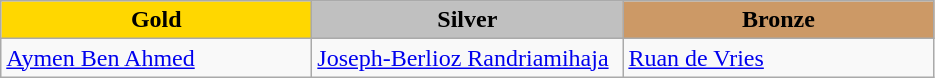<table class="wikitable" style="text-align:left">
<tr align="center">
<td width=200 bgcolor=gold><strong>Gold</strong></td>
<td width=200 bgcolor=silver><strong>Silver</strong></td>
<td width=200 bgcolor=CC9966><strong>Bronze</strong></td>
</tr>
<tr>
<td><a href='#'>Aymen Ben Ahmed</a><br><em></em></td>
<td><a href='#'>Joseph-Berlioz Randriamihaja</a><br><em></em></td>
<td><a href='#'>Ruan de Vries</a><br><em></em></td>
</tr>
</table>
